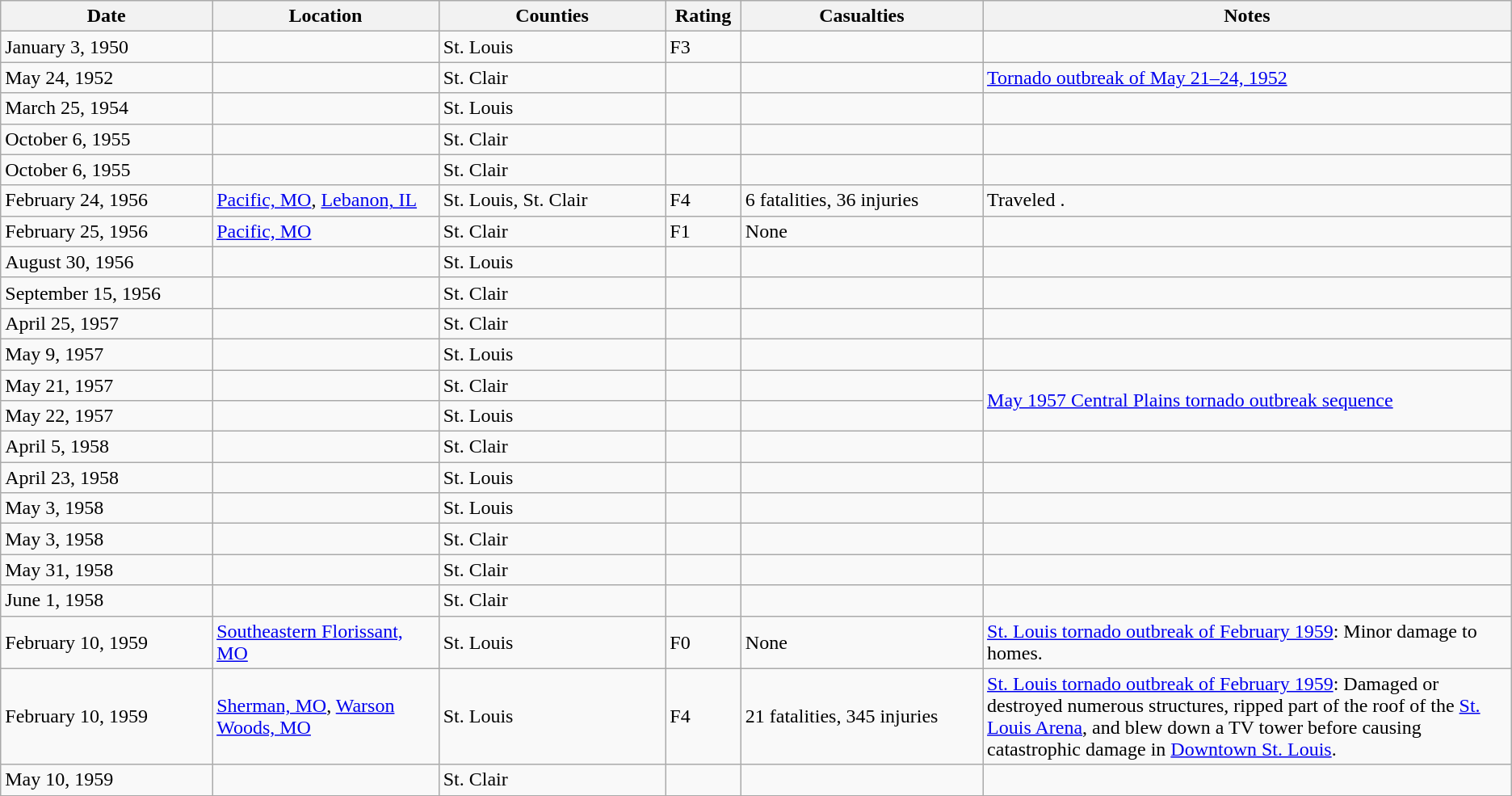<table class="wikitable" |>
<tr>
<th width=14%>Date</th>
<th width=15%>Location</th>
<th width=15%>Counties</th>
<th width=5%>Rating</th>
<th width=16%>Casualties</th>
<th width=35%>Notes</th>
</tr>
<tr>
<td>January 3, 1950</td>
<td></td>
<td>St. Louis</td>
<td>F3</td>
<td></td>
<td></td>
</tr>
<tr>
<td>May 24, 1952</td>
<td></td>
<td>St. Clair</td>
<td></td>
<td></td>
<td><a href='#'>Tornado outbreak of May 21–24, 1952</a></td>
</tr>
<tr>
<td>March 25, 1954</td>
<td></td>
<td>St. Louis</td>
<td></td>
<td></td>
<td></td>
</tr>
<tr>
<td>October 6, 1955</td>
<td></td>
<td>St. Clair</td>
<td></td>
<td></td>
<td></td>
</tr>
<tr>
<td>October 6, 1955</td>
<td></td>
<td>St. Clair</td>
<td></td>
<td></td>
<td></td>
</tr>
<tr>
<td>February 24, 1956</td>
<td><a href='#'>Pacific, MO</a>, <a href='#'>Lebanon, IL</a></td>
<td>St. Louis, St. Clair</td>
<td>F4</td>
<td>6 fatalities, 36 injuries</td>
<td>Traveled .</td>
</tr>
<tr>
<td>February 25, 1956</td>
<td><a href='#'>Pacific, MO</a></td>
<td>St. Clair</td>
<td>F1</td>
<td>None</td>
<td></td>
</tr>
<tr>
<td>August 30, 1956</td>
<td></td>
<td>St. Louis</td>
<td></td>
<td></td>
<td></td>
</tr>
<tr>
<td>September 15, 1956</td>
<td></td>
<td>St. Clair</td>
<td></td>
<td></td>
<td></td>
</tr>
<tr>
<td>April 25, 1957</td>
<td></td>
<td>St. Clair</td>
<td></td>
<td></td>
<td></td>
</tr>
<tr>
<td>May 9, 1957</td>
<td></td>
<td>St. Louis</td>
<td></td>
<td></td>
<td></td>
</tr>
<tr>
<td>May 21, 1957</td>
<td></td>
<td>St. Clair</td>
<td></td>
<td></td>
<td rowspan=2><a href='#'>May 1957 Central Plains tornado outbreak sequence</a></td>
</tr>
<tr>
<td>May 22, 1957</td>
<td></td>
<td>St. Louis</td>
<td></td>
<td></td>
</tr>
<tr>
<td>April 5, 1958</td>
<td></td>
<td>St. Clair</td>
<td></td>
<td></td>
<td></td>
</tr>
<tr>
<td>April 23, 1958</td>
<td></td>
<td>St. Louis</td>
<td></td>
<td></td>
<td></td>
</tr>
<tr>
<td>May 3, 1958</td>
<td></td>
<td>St. Louis</td>
<td></td>
<td></td>
<td></td>
</tr>
<tr>
<td>May 3, 1958</td>
<td></td>
<td>St. Clair</td>
<td></td>
<td></td>
<td></td>
</tr>
<tr>
<td>May 31, 1958</td>
<td></td>
<td>St. Clair</td>
<td></td>
<td></td>
<td></td>
</tr>
<tr>
<td>June 1, 1958</td>
<td></td>
<td>St. Clair</td>
<td></td>
<td></td>
<td></td>
</tr>
<tr>
<td>February 10, 1959</td>
<td><a href='#'>Southeastern Florissant, MO</a></td>
<td>St. Louis</td>
<td>F0</td>
<td>None</td>
<td><a href='#'>St. Louis tornado outbreak of February 1959</a>: Minor damage to homes.</td>
</tr>
<tr>
<td>February 10, 1959</td>
<td><a href='#'>Sherman, MO</a>, <a href='#'>Warson Woods, MO</a></td>
<td>St. Louis</td>
<td>F4</td>
<td>21 fatalities, 345 injuries</td>
<td><a href='#'>St. Louis tornado outbreak of February 1959</a>: Damaged or destroyed numerous structures, ripped part of the roof of the <a href='#'>St. Louis Arena</a>, and blew down a TV tower before causing catastrophic damage in <a href='#'>Downtown St. Louis</a>.</td>
</tr>
<tr>
<td>May 10, 1959</td>
<td></td>
<td>St. Clair</td>
<td></td>
<td></td>
<td></td>
</tr>
<tr>
</tr>
</table>
